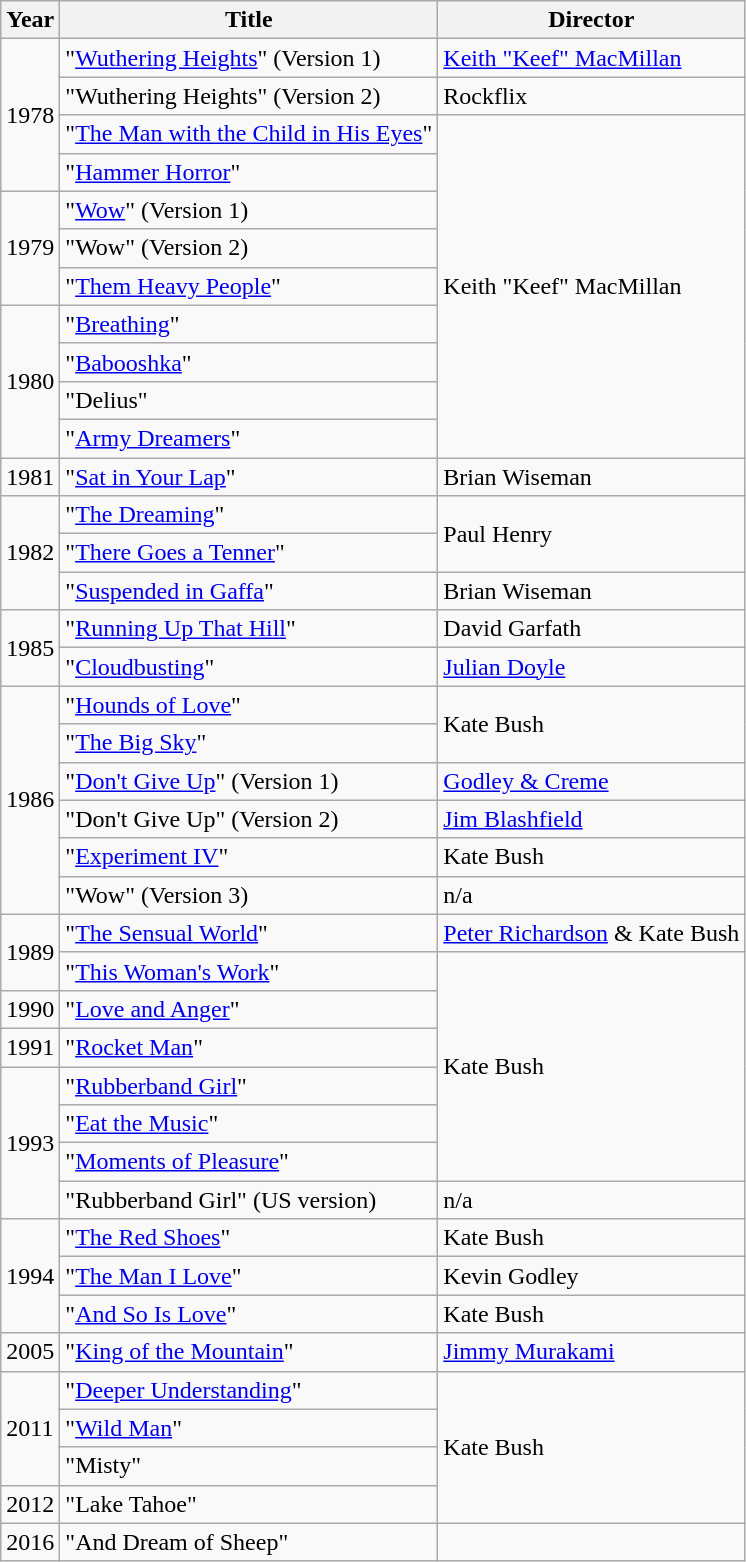<table class="wikitable">
<tr>
<th>Year</th>
<th>Title</th>
<th>Director</th>
</tr>
<tr>
<td rowspan="4">1978</td>
<td>"<a href='#'>Wuthering Heights</a>" (Version 1)</td>
<td><a href='#'>Keith "Keef" MacMillan</a></td>
</tr>
<tr>
<td>"Wuthering Heights" (Version 2)</td>
<td>Rockflix</td>
</tr>
<tr>
<td>"<a href='#'>The Man with the Child in His Eyes</a>"</td>
<td rowspan="9">Keith "Keef" MacMillan</td>
</tr>
<tr>
<td>"<a href='#'>Hammer Horror</a>"</td>
</tr>
<tr>
<td rowspan="3">1979</td>
<td>"<a href='#'>Wow</a>" (Version 1)</td>
</tr>
<tr>
<td>"Wow" (Version 2)</td>
</tr>
<tr>
<td>"<a href='#'>Them Heavy People</a>"</td>
</tr>
<tr>
<td rowspan="4">1980</td>
<td>"<a href='#'>Breathing</a>"</td>
</tr>
<tr>
<td>"<a href='#'>Babooshka</a>"</td>
</tr>
<tr>
<td>"Delius"</td>
</tr>
<tr>
<td>"<a href='#'>Army Dreamers</a>"</td>
</tr>
<tr>
<td>1981</td>
<td>"<a href='#'>Sat in Your Lap</a>"</td>
<td>Brian Wiseman</td>
</tr>
<tr>
<td rowspan="3">1982</td>
<td>"<a href='#'>The Dreaming</a>"</td>
<td rowspan="2">Paul Henry</td>
</tr>
<tr>
<td>"<a href='#'>There Goes a Tenner</a>"</td>
</tr>
<tr>
<td>"<a href='#'>Suspended in Gaffa</a>"</td>
<td>Brian Wiseman</td>
</tr>
<tr>
<td rowspan="2">1985</td>
<td>"<a href='#'>Running Up That Hill</a>"</td>
<td>David Garfath</td>
</tr>
<tr>
<td>"<a href='#'>Cloudbusting</a>"</td>
<td><a href='#'>Julian Doyle</a></td>
</tr>
<tr>
<td rowspan="6">1986</td>
<td>"<a href='#'>Hounds of Love</a>"</td>
<td rowspan="2">Kate Bush</td>
</tr>
<tr>
<td>"<a href='#'>The Big Sky</a>"</td>
</tr>
<tr>
<td>"<a href='#'>Don't Give Up</a>" (Version 1)</td>
<td><a href='#'>Godley & Creme</a></td>
</tr>
<tr>
<td>"Don't Give Up" (Version 2)</td>
<td><a href='#'>Jim Blashfield</a></td>
</tr>
<tr>
<td>"<a href='#'>Experiment IV</a>"</td>
<td>Kate Bush</td>
</tr>
<tr>
<td>"Wow" (Version 3)</td>
<td>n/a</td>
</tr>
<tr>
<td rowspan="2">1989</td>
<td>"<a href='#'>The Sensual World</a>"</td>
<td><a href='#'>Peter Richardson</a> & Kate Bush</td>
</tr>
<tr>
<td>"<a href='#'>This Woman's Work</a>"</td>
<td rowspan="6">Kate Bush</td>
</tr>
<tr>
<td>1990</td>
<td>"<a href='#'>Love and Anger</a>"</td>
</tr>
<tr>
<td>1991</td>
<td>"<a href='#'>Rocket Man</a>"</td>
</tr>
<tr>
<td rowspan="4">1993</td>
<td>"<a href='#'>Rubberband Girl</a>"</td>
</tr>
<tr>
<td>"<a href='#'>Eat the Music</a>"</td>
</tr>
<tr>
<td>"<a href='#'>Moments of Pleasure</a>"</td>
</tr>
<tr>
<td>"Rubberband Girl" (US version)</td>
<td>n/a</td>
</tr>
<tr>
<td rowspan="3">1994</td>
<td>"<a href='#'>The Red Shoes</a>"</td>
<td>Kate Bush</td>
</tr>
<tr>
<td>"<a href='#'>The Man I Love</a>"</td>
<td>Kevin Godley</td>
</tr>
<tr>
<td>"<a href='#'>And So Is Love</a>"</td>
<td>Kate Bush</td>
</tr>
<tr>
<td>2005</td>
<td>"<a href='#'>King of the Mountain</a>"</td>
<td><a href='#'>Jimmy Murakami</a></td>
</tr>
<tr>
<td rowspan="3">2011</td>
<td>"<a href='#'>Deeper Understanding</a>"</td>
<td rowspan="4">Kate Bush</td>
</tr>
<tr>
<td>"<a href='#'>Wild Man</a>"</td>
</tr>
<tr>
<td>"Misty"</td>
</tr>
<tr>
<td>2012</td>
<td>"Lake Tahoe"</td>
</tr>
<tr>
<td>2016</td>
<td>"And Dream of Sheep"</td>
</tr>
</table>
